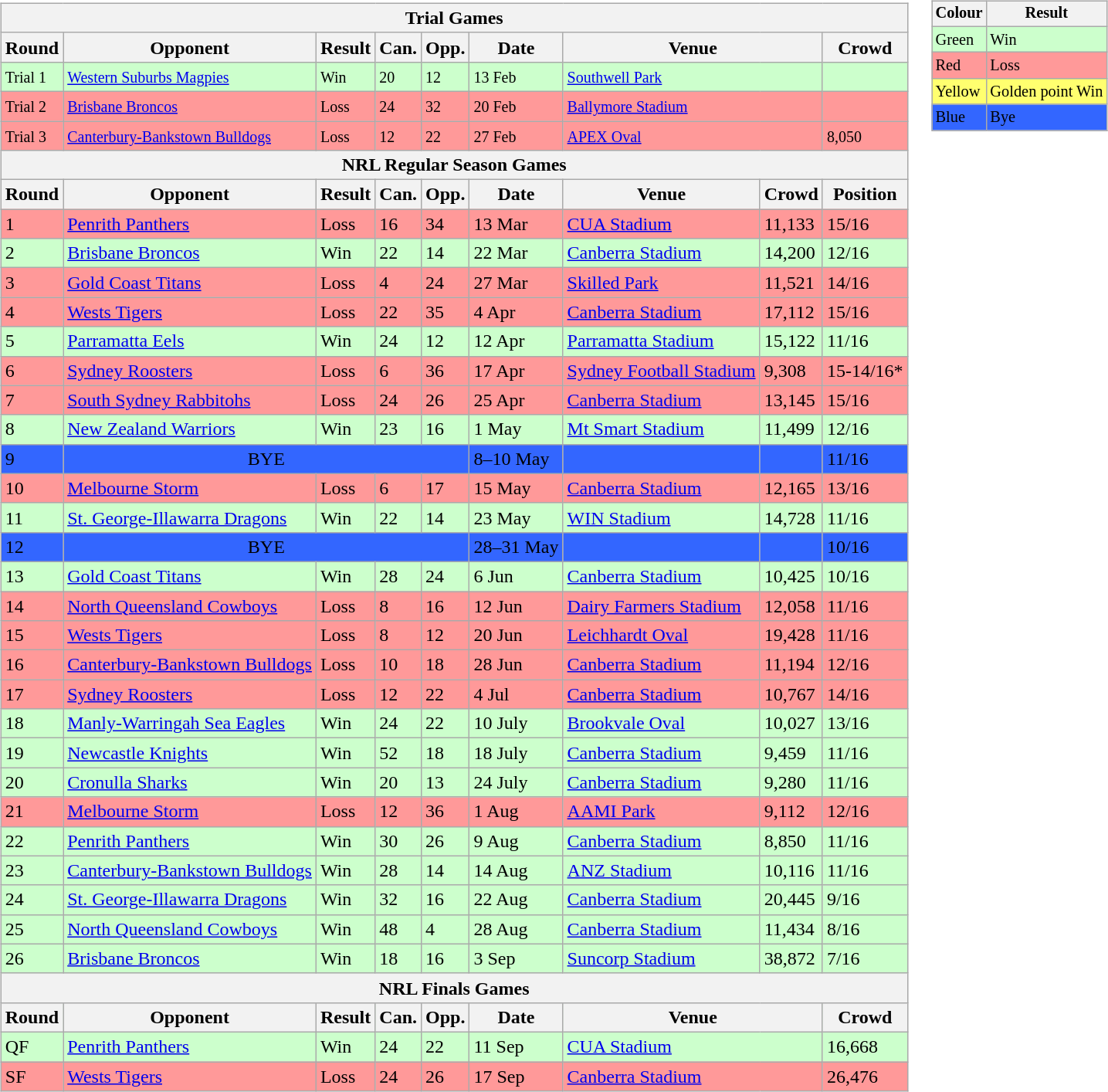<table>
<tr>
<td><br><table class="wikitable" style="text-align:left;">
<tr>
<th colspan="9">Trial Games</th>
</tr>
<tr>
<th>Round</th>
<th>Opponent</th>
<th>Result</th>
<th>Can.</th>
<th>Opp.</th>
<th>Date</th>
<th colspan="2">Venue</th>
<th>Crowd</th>
</tr>
<tr bgcolor="#ccffcc">
<td><small>Trial 1</small></td>
<td><small><a href='#'>Western Suburbs Magpies</a></small></td>
<td><small>Win</small></td>
<td><small>20</small></td>
<td><small>12</small></td>
<td><small>13 Feb</small></td>
<td colspan="2"><small><a href='#'>Southwell Park</a></small></td>
<td></td>
</tr>
<tr bgcolor="#ff9999">
<td><small>Trial 2</small></td>
<td><small><a href='#'>Brisbane Broncos</a></small></td>
<td><small>Loss</small></td>
<td><small>24</small></td>
<td><small>32</small></td>
<td><small>20 Feb</small></td>
<td colspan="2"><small><a href='#'>Ballymore Stadium</a></small></td>
<td></td>
</tr>
<tr bgcolor="#ff9999">
<td><small>Trial 3</small></td>
<td><small><a href='#'>Canterbury-Bankstown Bulldogs</a></small></td>
<td><small>Loss</small></td>
<td><small>12</small></td>
<td><small>22</small></td>
<td><small>27 Feb</small></td>
<td colspan="2"><small><a href='#'>APEX Oval</a></small></td>
<td><small>8,050</small></td>
</tr>
<tr>
<th colspan="9">NRL Regular Season Games</th>
</tr>
<tr>
<th>Round</th>
<th>Opponent</th>
<th>Result</th>
<th>Can.</th>
<th>Opp.</th>
<th>Date</th>
<th>Venue</th>
<th>Crowd</th>
<th>Position</th>
</tr>
<tr bgcolor="#ff9999">
<td>1</td>
<td> <a href='#'>Penrith Panthers</a></td>
<td>Loss</td>
<td>16</td>
<td>34</td>
<td>13 Mar</td>
<td><a href='#'>CUA Stadium</a></td>
<td>11,133</td>
<td>15/16</td>
</tr>
<tr bgcolor="#ccffcc">
<td>2</td>
<td> <a href='#'>Brisbane Broncos</a></td>
<td>Win</td>
<td>22</td>
<td>14</td>
<td>22 Mar</td>
<td><a href='#'>Canberra Stadium</a></td>
<td>14,200</td>
<td>12/16</td>
</tr>
<tr bgcolor="#ff9999">
<td>3</td>
<td> <a href='#'>Gold Coast Titans</a></td>
<td>Loss</td>
<td>4</td>
<td>24</td>
<td>27 Mar</td>
<td><a href='#'>Skilled Park</a></td>
<td>11,521</td>
<td>14/16</td>
</tr>
<tr bgcolor="#ff9999">
<td>4</td>
<td> <a href='#'>Wests Tigers</a></td>
<td>Loss</td>
<td>22</td>
<td>35</td>
<td>4 Apr</td>
<td><a href='#'>Canberra Stadium</a></td>
<td>17,112</td>
<td>15/16</td>
</tr>
<tr bgcolor="#ccffcc">
<td>5</td>
<td> <a href='#'>Parramatta Eels</a></td>
<td>Win</td>
<td>24</td>
<td>12</td>
<td>12 Apr</td>
<td><a href='#'>Parramatta Stadium</a></td>
<td>15,122</td>
<td>11/16</td>
</tr>
<tr bgcolor="#ff9999">
<td>6</td>
<td> <a href='#'>Sydney Roosters</a></td>
<td>Loss</td>
<td>6</td>
<td>36</td>
<td>17 Apr</td>
<td><a href='#'>Sydney Football Stadium</a></td>
<td>9,308</td>
<td>15-14/16*</td>
</tr>
<tr bgcolor="#ff9999">
<td>7</td>
<td> <a href='#'>South Sydney Rabbitohs</a></td>
<td>Loss</td>
<td>24</td>
<td>26</td>
<td>25 Apr</td>
<td><a href='#'>Canberra Stadium</a></td>
<td>13,145</td>
<td>15/16</td>
</tr>
<tr bgcolor="#ccffcc">
<td>8</td>
<td> <a href='#'>New Zealand Warriors</a></td>
<td>Win</td>
<td>23</td>
<td>16</td>
<td>1 May</td>
<td><a href='#'>Mt Smart Stadium</a></td>
<td>11,499</td>
<td>12/16</td>
</tr>
<tr bgcolor="#3366ff">
<td>9</td>
<td colspan="4" align="center">BYE</td>
<td>8–10 May</td>
<td></td>
<td></td>
<td>11/16</td>
</tr>
<tr bgcolor="#ff9999">
<td>10</td>
<td> <a href='#'>Melbourne Storm</a></td>
<td>Loss</td>
<td>6</td>
<td>17</td>
<td>15 May</td>
<td><a href='#'>Canberra Stadium</a></td>
<td>12,165</td>
<td>13/16</td>
</tr>
<tr bgcolor="#ccffcc">
<td>11</td>
<td> <a href='#'>St. George-Illawarra Dragons</a></td>
<td>Win</td>
<td>22</td>
<td>14</td>
<td>23 May</td>
<td><a href='#'>WIN Stadium</a></td>
<td>14,728</td>
<td>11/16</td>
</tr>
<tr bgcolor="#3366ff">
<td>12</td>
<td colspan="4" align="center">BYE</td>
<td>28–31 May</td>
<td></td>
<td></td>
<td>10/16</td>
</tr>
<tr bgcolor="#ccffcc">
<td>13</td>
<td> <a href='#'>Gold Coast Titans</a></td>
<td>Win</td>
<td>28</td>
<td>24</td>
<td>6 Jun</td>
<td><a href='#'>Canberra Stadium</a></td>
<td>10,425</td>
<td>10/16</td>
</tr>
<tr bgcolor="#ff9999">
<td>14</td>
<td> <a href='#'>North Queensland Cowboys</a></td>
<td>Loss</td>
<td>8</td>
<td>16</td>
<td>12 Jun</td>
<td><a href='#'>Dairy Farmers Stadium</a></td>
<td>12,058</td>
<td>11/16</td>
</tr>
<tr bgcolor="#ff9999">
<td>15</td>
<td> <a href='#'>Wests Tigers</a></td>
<td>Loss</td>
<td>8</td>
<td>12</td>
<td>20 Jun</td>
<td><a href='#'>Leichhardt Oval</a></td>
<td>19,428</td>
<td>11/16</td>
</tr>
<tr bgcolor="#ff9999">
<td>16</td>
<td> <a href='#'>Canterbury-Bankstown Bulldogs</a></td>
<td>Loss</td>
<td>10</td>
<td>18</td>
<td>28 Jun</td>
<td><a href='#'>Canberra Stadium</a></td>
<td>11,194</td>
<td>12/16</td>
</tr>
<tr bgcolor="#ff9999">
<td>17</td>
<td> <a href='#'>Sydney Roosters</a></td>
<td>Loss</td>
<td>12</td>
<td>22</td>
<td>4 Jul</td>
<td><a href='#'>Canberra Stadium</a></td>
<td>10,767</td>
<td>14/16</td>
</tr>
<tr bgcolor="#ccffcc">
<td>18</td>
<td> <a href='#'>Manly-Warringah Sea Eagles</a></td>
<td>Win</td>
<td>24</td>
<td>22</td>
<td>10 July</td>
<td><a href='#'>Brookvale Oval</a></td>
<td>10,027</td>
<td>13/16</td>
</tr>
<tr bgcolor="#ccffcc">
<td>19</td>
<td> <a href='#'>Newcastle Knights</a></td>
<td>Win</td>
<td>52</td>
<td>18</td>
<td>18 July</td>
<td><a href='#'>Canberra Stadium</a></td>
<td>9,459</td>
<td>11/16</td>
</tr>
<tr bgcolor="#ccffcc">
<td>20</td>
<td> <a href='#'>Cronulla Sharks</a></td>
<td>Win</td>
<td>20</td>
<td>13</td>
<td>24 July</td>
<td><a href='#'>Canberra Stadium</a></td>
<td>9,280</td>
<td>11/16</td>
</tr>
<tr bgcolor="#ff9999">
<td>21</td>
<td> <a href='#'>Melbourne Storm</a></td>
<td>Loss</td>
<td>12</td>
<td>36</td>
<td>1 Aug</td>
<td><a href='#'>AAMI Park</a></td>
<td>9,112</td>
<td>12/16</td>
</tr>
<tr bgcolor="#ccffcc">
<td>22</td>
<td> <a href='#'>Penrith Panthers</a></td>
<td>Win</td>
<td>30</td>
<td>26</td>
<td>9 Aug</td>
<td><a href='#'>Canberra Stadium</a></td>
<td>8,850</td>
<td>11/16</td>
</tr>
<tr bgcolor="#ccffcc">
<td>23</td>
<td> <a href='#'>Canterbury-Bankstown Bulldogs</a></td>
<td>Win</td>
<td>28</td>
<td>14</td>
<td>14 Aug</td>
<td><a href='#'>ANZ Stadium</a></td>
<td>10,116</td>
<td>11/16</td>
</tr>
<tr bgcolor="#ccffcc">
<td>24</td>
<td> <a href='#'>St. George-Illawarra Dragons</a></td>
<td>Win</td>
<td>32</td>
<td>16</td>
<td>22 Aug</td>
<td><a href='#'>Canberra Stadium</a></td>
<td>20,445</td>
<td>9/16</td>
</tr>
<tr bgcolor="#ccffcc">
<td>25</td>
<td> <a href='#'>North Queensland Cowboys</a></td>
<td>Win</td>
<td>48</td>
<td>4</td>
<td>28 Aug</td>
<td><a href='#'>Canberra Stadium</a></td>
<td>11,434</td>
<td>8/16</td>
</tr>
<tr bgcolor="#ccffcc">
<td>26</td>
<td> <a href='#'>Brisbane Broncos</a></td>
<td>Win</td>
<td>18</td>
<td>16</td>
<td>3 Sep</td>
<td><a href='#'>Suncorp Stadium</a></td>
<td>38,872</td>
<td>7/16</td>
</tr>
<tr>
<th colspan="9">NRL Finals Games</th>
</tr>
<tr bgcolor="#ccffcc">
<th>Round</th>
<th>Opponent</th>
<th>Result</th>
<th>Can.</th>
<th>Opp.</th>
<th>Date</th>
<th colspan="2">Venue</th>
<th>Crowd</th>
</tr>
<tr bgcolor="#ccffcc">
<td>QF</td>
<td> <a href='#'>Penrith Panthers</a></td>
<td>Win</td>
<td>24</td>
<td>22</td>
<td>11 Sep</td>
<td colspan="2"><a href='#'>CUA Stadium</a></td>
<td>16,668</td>
</tr>
<tr bgcolor="#ff9999">
<td>SF</td>
<td> <a href='#'>Wests Tigers</a></td>
<td>Loss</td>
<td>24</td>
<td>26</td>
<td>17 Sep</td>
<td colspan="2"><a href='#'>Canberra Stadium</a></td>
<td>26,476</td>
</tr>
</table>
</td>
<td valign="top"><br><table style="margin-right:0; font-size:85%" class="wikitable">
<tr>
<th>Colour</th>
<th>Result</th>
</tr>
<tr bgcolor="#ccffcc">
<td>Green</td>
<td>Win</td>
</tr>
<tr bgcolor="#ff9999">
<td>Red</td>
<td>Loss</td>
</tr>
<tr bgcolor="#ffff6f">
<td>Yellow</td>
<td>Golden point Win</td>
</tr>
<tr bgcolor="#3366ff">
<td>Blue</td>
<td>Bye</td>
</tr>
</table>
</td>
</tr>
</table>
